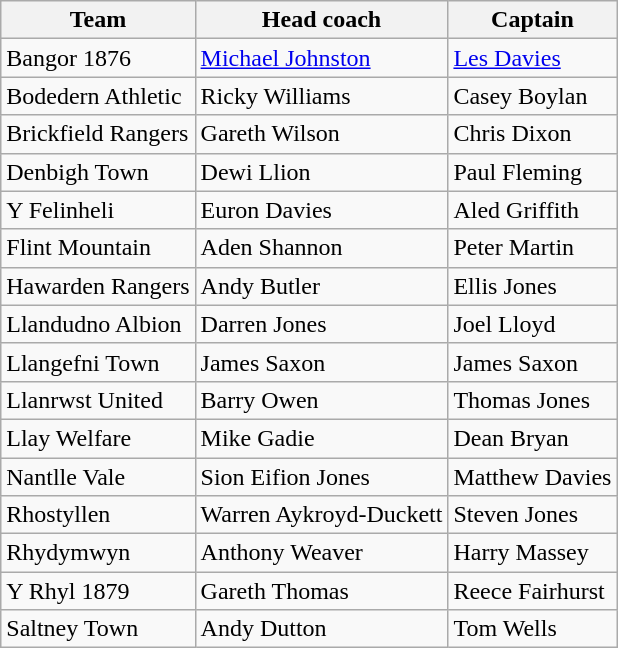<table class="wikitable sortable" style="text-align:left; margin-top:0.2em">
<tr>
<th>Team</th>
<th>Head coach</th>
<th>Captain</th>
</tr>
<tr>
<td>Bangor 1876</td>
<td> <a href='#'>Michael Johnston</a></td>
<td> <a href='#'>Les Davies</a></td>
</tr>
<tr>
<td>Bodedern Athletic</td>
<td> Ricky Williams</td>
<td> Casey Boylan</td>
</tr>
<tr>
<td>Brickfield Rangers</td>
<td> Gareth Wilson</td>
<td> Chris Dixon</td>
</tr>
<tr>
<td>Denbigh Town</td>
<td> Dewi Llion</td>
<td> Paul Fleming</td>
</tr>
<tr>
<td>Y Felinheli</td>
<td> Euron Davies</td>
<td> Aled Griffith</td>
</tr>
<tr>
<td>Flint Mountain</td>
<td> Aden Shannon</td>
<td> Peter Martin</td>
</tr>
<tr>
<td>Hawarden Rangers</td>
<td> Andy Butler</td>
<td> Ellis Jones</td>
</tr>
<tr>
<td>Llandudno Albion</td>
<td> Darren Jones</td>
<td> Joel Lloyd</td>
</tr>
<tr>
<td>Llangefni Town</td>
<td> James Saxon</td>
<td> James Saxon</td>
</tr>
<tr>
<td>Llanrwst United</td>
<td> Barry Owen</td>
<td> Thomas Jones</td>
</tr>
<tr>
<td>Llay Welfare</td>
<td> Mike Gadie</td>
<td> Dean Bryan</td>
</tr>
<tr>
<td>Nantlle Vale</td>
<td> Sion Eifion Jones</td>
<td> Matthew Davies</td>
</tr>
<tr>
<td>Rhostyllen</td>
<td> Warren Aykroyd-Duckett</td>
<td> Steven Jones</td>
</tr>
<tr>
<td>Rhydymwyn</td>
<td> Anthony Weaver</td>
<td> Harry Massey</td>
</tr>
<tr>
<td>Y Rhyl 1879</td>
<td> Gareth Thomas</td>
<td> Reece Fairhurst</td>
</tr>
<tr>
<td>Saltney Town</td>
<td> Andy Dutton</td>
<td> Tom Wells</td>
</tr>
</table>
